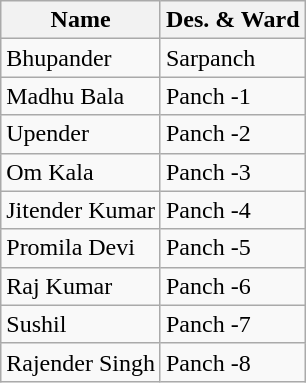<table class="wikitable">
<tr>
<th>Name</th>
<th>Des. & Ward</th>
</tr>
<tr>
<td>Bhupander</td>
<td>Sarpanch</td>
</tr>
<tr>
<td>Madhu Bala</td>
<td>Panch -1</td>
</tr>
<tr>
<td>Upender</td>
<td>Panch -2</td>
</tr>
<tr>
<td>Om Kala</td>
<td>Panch -3</td>
</tr>
<tr>
<td>Jitender Kumar</td>
<td>Panch -4</td>
</tr>
<tr>
<td>Promila Devi</td>
<td>Panch -5</td>
</tr>
<tr>
<td>Raj Kumar</td>
<td>Panch -6</td>
</tr>
<tr>
<td>Sushil</td>
<td>Panch -7</td>
</tr>
<tr>
<td>Rajender Singh</td>
<td>Panch -8</td>
</tr>
</table>
